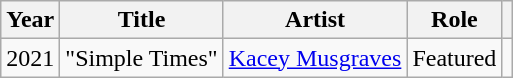<table class="wikitable plainrowheaders sortable">
<tr>
<th>Year</th>
<th>Title</th>
<th>Artist</th>
<th>Role</th>
<th rowspan="1"  style="text-align: center;" class="unsortable"></th>
</tr>
<tr>
<td>2021</td>
<td>"Simple Times"</td>
<td><a href='#'>Kacey Musgraves</a></td>
<td>Featured</td>
<td></td>
</tr>
</table>
